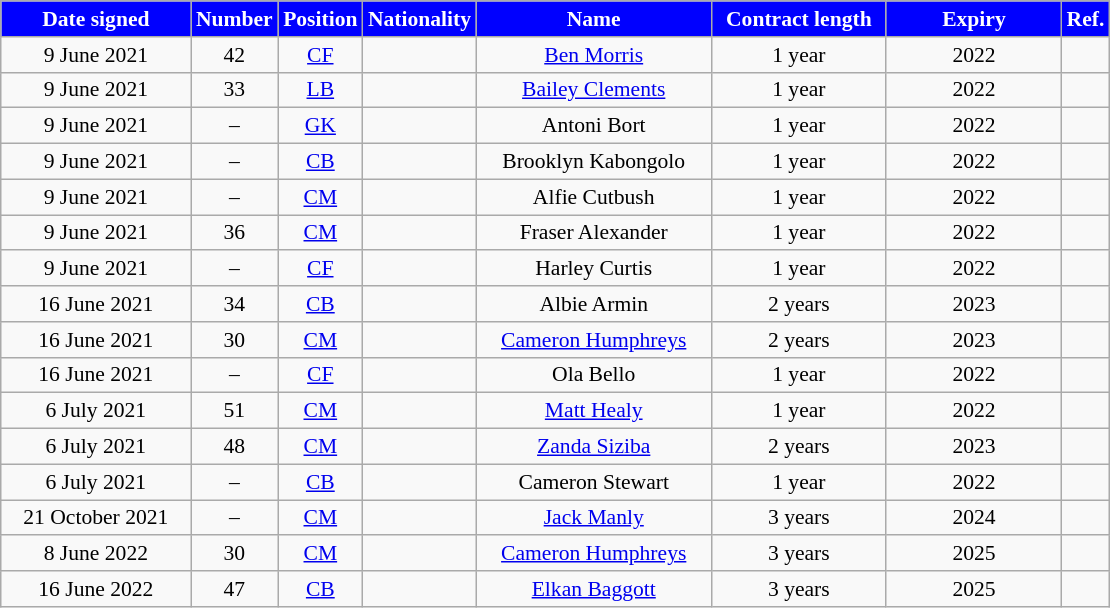<table class="wikitable"  style="text-align:center; font-size:90%; ">
<tr>
<th style="background:blue; color:white; width:120px;">Date signed</th>
<th style="background:blue; color:white; width:50px;">Number</th>
<th style="background:blue; color:white; width:50px;">Position</th>
<th style="background:blue; color:white; width:50px;">Nationality</th>
<th style="background:blue; color:white; width:150px;">Name</th>
<th style="background:blue; color:white; width:110px;">Contract length</th>
<th style="background:blue; color:white; width:110px;">Expiry</th>
<th style="background:blue; color:white; width:25px;">Ref.</th>
</tr>
<tr>
<td>9 June 2021</td>
<td>42</td>
<td><a href='#'>CF</a></td>
<td></td>
<td><a href='#'>Ben Morris</a></td>
<td>1 year</td>
<td>2022</td>
<td></td>
</tr>
<tr>
<td>9 June 2021</td>
<td>33</td>
<td><a href='#'>LB</a></td>
<td></td>
<td><a href='#'>Bailey Clements</a></td>
<td>1 year</td>
<td>2022</td>
<td></td>
</tr>
<tr>
<td>9 June 2021</td>
<td>–</td>
<td><a href='#'>GK</a></td>
<td></td>
<td>Antoni Bort</td>
<td>1 year</td>
<td>2022</td>
<td></td>
</tr>
<tr>
<td>9 June 2021</td>
<td>–</td>
<td><a href='#'>CB</a></td>
<td></td>
<td>Brooklyn Kabongolo</td>
<td>1 year</td>
<td>2022</td>
<td></td>
</tr>
<tr>
<td>9 June 2021</td>
<td>–</td>
<td><a href='#'>CM</a></td>
<td></td>
<td>Alfie Cutbush</td>
<td>1 year</td>
<td>2022</td>
<td></td>
</tr>
<tr>
<td>9 June 2021</td>
<td>36</td>
<td><a href='#'>CM</a></td>
<td></td>
<td>Fraser Alexander</td>
<td>1 year</td>
<td>2022</td>
<td></td>
</tr>
<tr>
<td>9 June 2021</td>
<td>–</td>
<td><a href='#'>CF</a></td>
<td></td>
<td>Harley Curtis</td>
<td>1 year</td>
<td>2022</td>
<td></td>
</tr>
<tr>
<td>16 June 2021</td>
<td>34</td>
<td><a href='#'>CB</a></td>
<td></td>
<td>Albie Armin</td>
<td>2 years</td>
<td>2023</td>
<td></td>
</tr>
<tr>
<td>16 June 2021</td>
<td>30</td>
<td><a href='#'>CM</a></td>
<td></td>
<td><a href='#'>Cameron Humphreys</a></td>
<td>2 years</td>
<td>2023</td>
<td></td>
</tr>
<tr>
<td>16 June 2021</td>
<td>–</td>
<td><a href='#'>CF</a></td>
<td></td>
<td>Ola Bello</td>
<td>1 year</td>
<td>2022</td>
<td></td>
</tr>
<tr>
<td>6 July 2021</td>
<td>51</td>
<td><a href='#'>CM</a></td>
<td></td>
<td><a href='#'>Matt Healy</a></td>
<td>1 year</td>
<td>2022</td>
<td></td>
</tr>
<tr>
<td>6 July 2021</td>
<td>48</td>
<td><a href='#'>CM</a></td>
<td></td>
<td><a href='#'>Zanda Siziba</a></td>
<td>2 years</td>
<td>2023</td>
<td></td>
</tr>
<tr>
<td>6 July 2021</td>
<td>–</td>
<td><a href='#'>CB</a></td>
<td></td>
<td>Cameron Stewart</td>
<td>1 year</td>
<td>2022</td>
<td></td>
</tr>
<tr>
<td>21 October 2021</td>
<td>–</td>
<td><a href='#'>CM</a></td>
<td></td>
<td><a href='#'>Jack Manly</a></td>
<td>3 years</td>
<td>2024</td>
<td></td>
</tr>
<tr>
<td>8 June 2022</td>
<td>30</td>
<td><a href='#'>CM</a></td>
<td></td>
<td><a href='#'>Cameron Humphreys</a></td>
<td>3 years</td>
<td>2025</td>
<td></td>
</tr>
<tr>
<td>16 June 2022</td>
<td>47</td>
<td><a href='#'>CB</a></td>
<td></td>
<td><a href='#'>Elkan Baggott</a></td>
<td>3 years</td>
<td>2025</td>
<td></td>
</tr>
</table>
